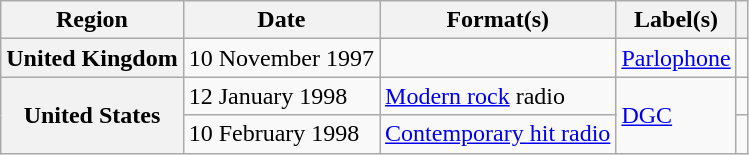<table class="wikitable plainrowheaders">
<tr>
<th scope="col">Region</th>
<th scope="col">Date</th>
<th scope="col">Format(s)</th>
<th scope="col">Label(s)</th>
<th scope="col"></th>
</tr>
<tr>
<th scope="row">United Kingdom</th>
<td>10 November 1997</td>
<td></td>
<td><a href='#'>Parlophone</a></td>
<td></td>
</tr>
<tr>
<th scope="row" rowspan="2">United States</th>
<td>12 January 1998</td>
<td><a href='#'>Modern rock</a> radio</td>
<td rowspan="2"><a href='#'>DGC</a></td>
<td></td>
</tr>
<tr>
<td>10 February 1998</td>
<td><a href='#'>Contemporary hit radio</a></td>
<td></td>
</tr>
</table>
